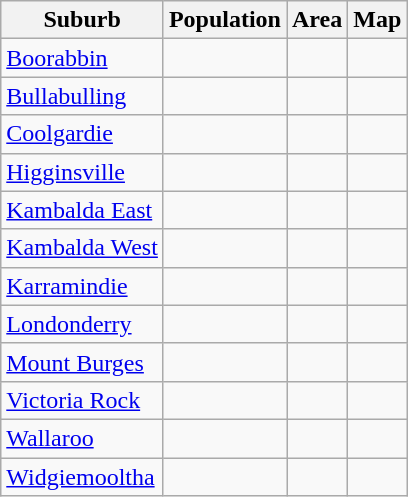<table class="wikitable sortable">
<tr>
<th>Suburb</th>
<th data-sort-type=number>Population</th>
<th data-sort-type=number>Area</th>
<th>Map</th>
</tr>
<tr>
<td><a href='#'>Boorabbin</a></td>
<td></td>
<td></td>
<td></td>
</tr>
<tr>
<td><a href='#'>Bullabulling</a></td>
<td></td>
<td></td>
<td></td>
</tr>
<tr>
<td><a href='#'>Coolgardie</a></td>
<td></td>
<td></td>
<td></td>
</tr>
<tr>
<td><a href='#'>Higginsville</a></td>
<td></td>
<td></td>
<td></td>
</tr>
<tr>
<td><a href='#'>Kambalda East</a></td>
<td></td>
<td></td>
<td></td>
</tr>
<tr>
<td><a href='#'>Kambalda West</a></td>
<td></td>
<td></td>
<td></td>
</tr>
<tr>
<td><a href='#'>Karramindie</a></td>
<td></td>
<td></td>
<td></td>
</tr>
<tr>
<td><a href='#'>Londonderry</a></td>
<td></td>
<td></td>
<td></td>
</tr>
<tr>
<td><a href='#'>Mount Burges</a></td>
<td></td>
<td></td>
<td></td>
</tr>
<tr>
<td><a href='#'>Victoria Rock</a></td>
<td></td>
<td></td>
<td></td>
</tr>
<tr>
<td><a href='#'>Wallaroo</a></td>
<td></td>
<td></td>
<td></td>
</tr>
<tr>
<td><a href='#'>Widgiemooltha</a></td>
<td></td>
<td></td>
<td></td>
</tr>
</table>
